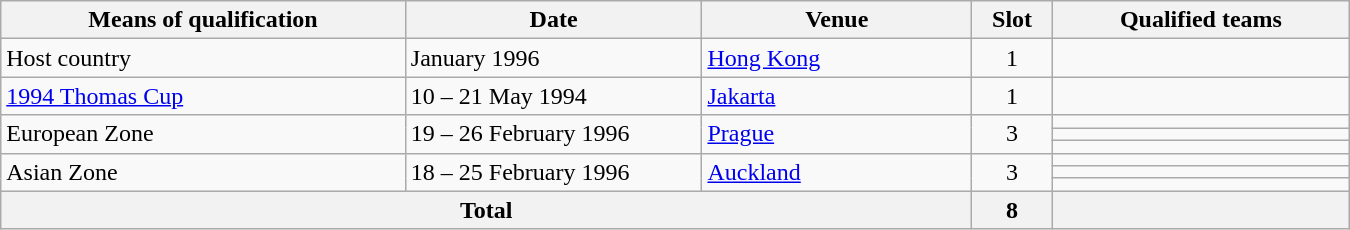<table class="wikitable" width="900">
<tr>
<th width="30%">Means of qualification</th>
<th width="22%">Date</th>
<th width="20%">Venue</th>
<th width="6%">Slot</th>
<th width="22%">Qualified teams</th>
</tr>
<tr>
<td>Host country</td>
<td>January 1996</td>
<td><a href='#'>Hong Kong</a></td>
<td align="center">1</td>
<td></td>
</tr>
<tr>
<td><a href='#'>1994 Thomas Cup</a></td>
<td>10 – 21 May 1994</td>
<td><a href='#'>Jakarta</a></td>
<td align="center">1</td>
<td></td>
</tr>
<tr>
<td rowspan="3">European Zone</td>
<td rowspan="3">19 – 26 February 1996</td>
<td rowspan="3"><a href='#'>Prague</a></td>
<td rowspan="3" align="center">3</td>
<td></td>
</tr>
<tr>
<td></td>
</tr>
<tr>
<td></td>
</tr>
<tr>
<td rowspan="3">Asian Zone</td>
<td rowspan="3">18 – 25 February 1996</td>
<td rowspan="3"><a href='#'>Auckland</a></td>
<td rowspan="3" align="center">3</td>
<td></td>
</tr>
<tr>
<td></td>
</tr>
<tr>
<td></td>
</tr>
<tr>
<th colspan="3">Total</th>
<th>8</th>
<th></th>
</tr>
</table>
